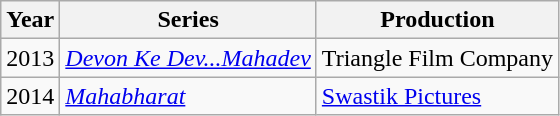<table class="wikitable">
<tr>
<th>Year</th>
<th>Series</th>
<th>Production</th>
</tr>
<tr>
<td>2013</td>
<td><em><a href='#'>Devon Ke Dev...Mahadev</a></em></td>
<td>Triangle Film Company</td>
</tr>
<tr>
<td>2014</td>
<td><em><a href='#'>Mahabharat</a></em></td>
<td><a href='#'>Swastik Pictures</a></td>
</tr>
</table>
